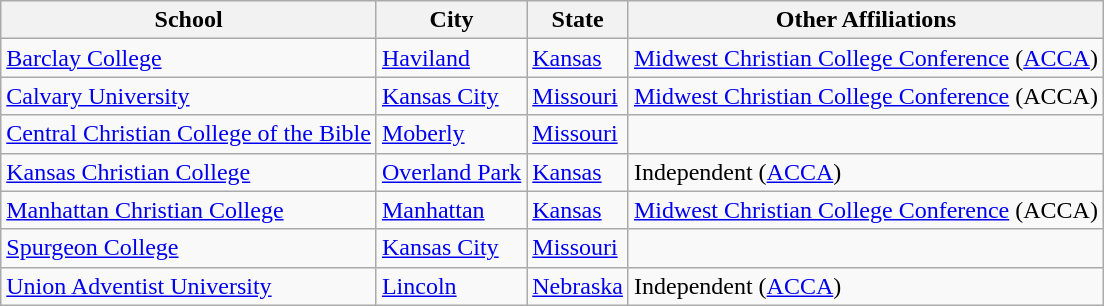<table class="wikitable sortable">
<tr>
<th>School</th>
<th>City</th>
<th>State</th>
<th>Other Affiliations</th>
</tr>
<tr>
<td><a href='#'>Barclay College</a></td>
<td><a href='#'>Haviland</a></td>
<td><a href='#'>Kansas</a></td>
<td><a href='#'>Midwest Christian College Conference</a> (<a href='#'>ACCA</a>)</td>
</tr>
<tr>
<td><a href='#'>Calvary University</a></td>
<td><a href='#'>Kansas City</a></td>
<td><a href='#'>Missouri</a></td>
<td><a href='#'>Midwest Christian College Conference</a> (ACCA)</td>
</tr>
<tr>
<td><a href='#'>Central Christian College of the Bible</a></td>
<td><a href='#'>Moberly</a></td>
<td><a href='#'>Missouri</a></td>
</tr>
<tr>
<td><a href='#'>Kansas Christian College</a></td>
<td><a href='#'>Overland Park</a></td>
<td><a href='#'>Kansas</a></td>
<td>Independent (<a href='#'>ACCA</a>)</td>
</tr>
<tr>
<td><a href='#'>Manhattan Christian College</a></td>
<td><a href='#'>Manhattan</a></td>
<td><a href='#'>Kansas</a></td>
<td><a href='#'>Midwest Christian College Conference</a> (ACCA)</td>
</tr>
<tr>
<td><a href='#'>Spurgeon College</a></td>
<td><a href='#'>Kansas City</a></td>
<td><a href='#'>Missouri</a></td>
<td></td>
</tr>
<tr>
<td><a href='#'>Union Adventist University</a></td>
<td><a href='#'>Lincoln</a></td>
<td><a href='#'>Nebraska</a></td>
<td>Independent (<a href='#'>ACCA</a>)</td>
</tr>
</table>
